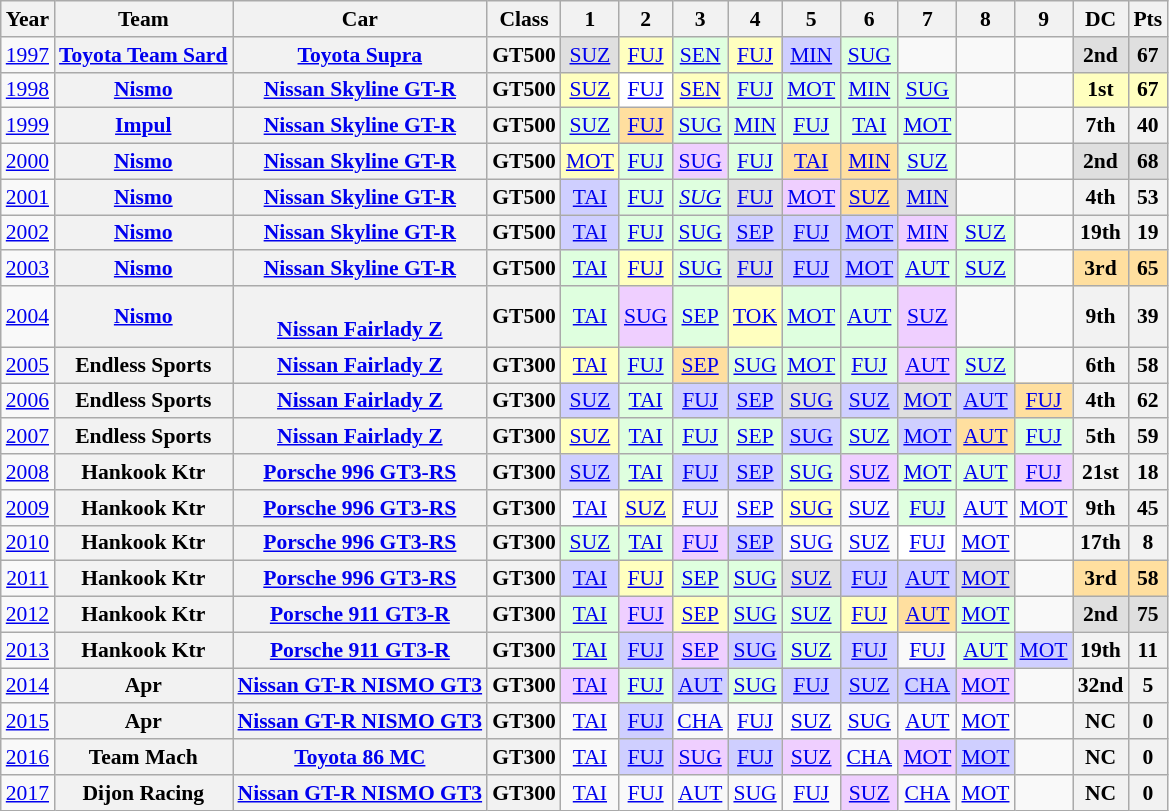<table class="wikitable" style="text-align:center; font-size:90%">
<tr>
<th>Year</th>
<th>Team</th>
<th>Car</th>
<th>Class</th>
<th>1</th>
<th>2</th>
<th>3</th>
<th>4</th>
<th>5</th>
<th>6</th>
<th>7</th>
<th>8</th>
<th>9</th>
<th>DC</th>
<th>Pts</th>
</tr>
<tr>
<td><a href='#'>1997</a></td>
<th><a href='#'>Toyota Team Sard</a></th>
<th><a href='#'>Toyota Supra</a></th>
<th>GT500</th>
<td style="background:#DFDFDF;"><a href='#'>SUZ</a><br></td>
<td style="background:#FFFFBF;"><a href='#'>FUJ</a><br></td>
<td style="background:#DFFFDF;"><a href='#'>SEN</a><br></td>
<td style="background:#FFFFBF;"><a href='#'>FUJ</a><br></td>
<td style="background:#CFCFFF;"><a href='#'>MIN</a><br></td>
<td style="background:#DFFFDF;"><a href='#'>SUG</a><br></td>
<td></td>
<td></td>
<td></td>
<th style="background:#DFDFDF;"><strong>2nd</strong></th>
<th style="background:#DFDFDF;"><strong>67</strong></th>
</tr>
<tr>
<td><a href='#'>1998</a></td>
<th><a href='#'>Nismo</a></th>
<th><a href='#'>Nissan Skyline GT-R</a></th>
<th>GT500</th>
<td style="background:#FFFFBF;"><a href='#'>SUZ</a><br></td>
<td style="background:#FFFFFF;"><a href='#'>FUJ</a><br></td>
<td style="background:#FFFFBF;"><a href='#'>SEN</a><br></td>
<td style="background:#DFFFDF;"><a href='#'>FUJ</a><br></td>
<td style="background:#DFFFDF;"><a href='#'>MOT</a><br></td>
<td style="background:#DFFFDF;"><a href='#'>MIN</a><br></td>
<td style="background:#DFFFDF;"><a href='#'>SUG</a><br></td>
<td></td>
<td></td>
<td style="background:#FFFFBF;"><strong>1st</strong></td>
<td style="background:#FFFFBF;"><strong>67</strong></td>
</tr>
<tr>
<td><a href='#'>1999</a></td>
<th><a href='#'>Impul</a></th>
<th><a href='#'>Nissan Skyline GT-R</a></th>
<th>GT500</th>
<td style="background:#DFFFDF;"><a href='#'>SUZ</a><br></td>
<td style="background:#FFDF9F;"><a href='#'>FUJ</a><br></td>
<td style="background:#DFFFDF"><a href='#'>SUG</a><br></td>
<td style="background:#DFFFDF;"><a href='#'>MIN</a><br></td>
<td style="background:#DFFFDF;"><a href='#'>FUJ</a><br></td>
<td style="background:#DFFFDF;"><a href='#'>TAI</a><br></td>
<td style="background:#DFFFDF;"><a href='#'>MOT</a><br></td>
<td></td>
<td></td>
<th>7th</th>
<th>40</th>
</tr>
<tr>
<td><a href='#'>2000</a></td>
<th><a href='#'>Nismo</a></th>
<th><a href='#'>Nissan Skyline GT-R</a></th>
<th>GT500</th>
<td style="background:#FFFFBF;"><a href='#'>MOT</a><br></td>
<td style="background:#DFFFDF;"><a href='#'>FUJ</a><br></td>
<td style="background:#EFCFFF;"><a href='#'>SUG</a><br></td>
<td style="background:#DFFFDF;"><a href='#'>FUJ</a><br></td>
<td style="background:#FFDF9F;"><a href='#'>TAI</a><br></td>
<td style="background:#FFDF9F;"><a href='#'>MIN</a><br></td>
<td style="background:#DFFFDF"><a href='#'>SUZ</a><br></td>
<td></td>
<td></td>
<td style="background:#DFDFDF;"><strong>2nd</strong></td>
<td style="background:#DFDFDF;"><strong>68</strong></td>
</tr>
<tr>
<td><a href='#'>2001</a></td>
<th><a href='#'>Nismo</a></th>
<th><a href='#'>Nissan Skyline GT-R</a></th>
<th>GT500</th>
<td style="background:#CFCFFF;"><a href='#'>TAI</a><br></td>
<td style="background:#DFFFDF;"><a href='#'>FUJ</a><br></td>
<td style="background:#DFFFDF;"><em><a href='#'>SUG</a></em><br></td>
<td style="background:#DFDFDF;"><a href='#'>FUJ</a><br></td>
<td style="background:#EFCFFF;"><a href='#'>MOT</a><br></td>
<td style="background:#FFDF9F;"><a href='#'>SUZ</a><br></td>
<td style="background:#DFDFDF;"><a href='#'>MIN</a><br></td>
<td></td>
<td></td>
<th>4th</th>
<th>53</th>
</tr>
<tr>
<td><a href='#'>2002</a></td>
<th><a href='#'>Nismo</a></th>
<th><a href='#'>Nissan Skyline GT-R</a></th>
<th>GT500</th>
<td style="background:#CFCFFF;"><a href='#'>TAI</a><br></td>
<td style="background:#DFFFDF;"><a href='#'>FUJ</a><br></td>
<td style="background:#DFFFDF;"><a href='#'>SUG</a><br></td>
<td style="background:#CFCFFF;"><a href='#'>SEP</a><br></td>
<td style="background:#CFCFFF;"><a href='#'>FUJ</a><br></td>
<td style="background:#CFCFFF;"><a href='#'>MOT</a><br></td>
<td style="background:#EFCFFF;"><a href='#'>MIN</a><br></td>
<td style="background:#DFFFDF;"><a href='#'>SUZ</a><br></td>
<td></td>
<th>19th</th>
<th>19</th>
</tr>
<tr>
<td><a href='#'>2003</a></td>
<th><a href='#'>Nismo</a></th>
<th><a href='#'>Nissan Skyline GT-R</a></th>
<th>GT500</th>
<td style="background:#DFFFDF;"><a href='#'>TAI</a><br></td>
<td style="background:#FFFFBF;"><a href='#'>FUJ</a><br></td>
<td style="background:#DFFFDF;"><a href='#'>SUG</a><br></td>
<td style="background:#DFDFDF;"><a href='#'>FUJ</a><br></td>
<td style="background:#CFCFFF;"><a href='#'>FUJ</a><br></td>
<td style="background:#CFCFFF;"><a href='#'>MOT</a><br></td>
<td style="background:#DFFFDF;"><a href='#'>AUT</a><br></td>
<td style="background:#DFFFDF;"><a href='#'>SUZ</a><br></td>
<td></td>
<th style="background:#FFDF9F;">3rd</th>
<th style="background:#FFDF9F;">65</th>
</tr>
<tr>
<td><a href='#'>2004</a></td>
<th><a href='#'>Nismo</a></th>
<th><br><a href='#'>Nissan Fairlady Z</a></th>
<th>GT500</th>
<td style="background:#DFFFDF;"><a href='#'>TAI</a><br></td>
<td style="background:#EFCFFF;"><a href='#'>SUG</a><br></td>
<td style="background:#DFFFDF;"><a href='#'>SEP</a><br></td>
<td style="background:#FFFFBF;"><a href='#'>TOK</a><br></td>
<td style="background:#DFFFDF;"><a href='#'>MOT</a><br></td>
<td style="background:#DFFFDF;"><a href='#'>AUT</a><br></td>
<td style="background:#EFCFFF;"><a href='#'>SUZ</a><br></td>
<td></td>
<td></td>
<th>9th</th>
<th>39</th>
</tr>
<tr>
<td><a href='#'>2005</a></td>
<th>Endless Sports</th>
<th><a href='#'>Nissan Fairlady Z</a></th>
<th>GT300</th>
<td style="background:#FFFFBF;"><a href='#'>TAI</a><br></td>
<td style="background:#DFFFDF;"><a href='#'>FUJ</a><br></td>
<td style="background:#FFDF9F;"><a href='#'>SEP</a><br></td>
<td style="background:#DFFFDF;"><a href='#'>SUG</a><br></td>
<td style="background:#DFFFDF;"><a href='#'>MOT</a><br></td>
<td style="background:#DFFFDF;"><a href='#'>FUJ</a><br></td>
<td style="background:#EFCFFF;"><a href='#'>AUT</a><br></td>
<td style="background:#DFFFDF;"><a href='#'>SUZ</a><br></td>
<td></td>
<th>6th</th>
<th>58</th>
</tr>
<tr>
<td><a href='#'>2006</a></td>
<th>Endless Sports</th>
<th><a href='#'>Nissan Fairlady Z</a></th>
<th>GT300</th>
<td style="background:#CFCFFF;"><a href='#'>SUZ</a><br></td>
<td style="background:#DFFFDF;"><a href='#'>TAI</a><br></td>
<td style="background:#CFCFFF;"><a href='#'>FUJ</a><br></td>
<td style="background:#CFCFFF;"><a href='#'>SEP</a><br></td>
<td style="background:#DFDFDF;"><a href='#'>SUG</a><br></td>
<td style="background:#CFCFFF;"><a href='#'>SUZ</a><br></td>
<td style="background:#DFDFDF;"><a href='#'>MOT</a><br></td>
<td style="background:#CFCFFF;"><a href='#'>AUT</a><br></td>
<td style="background:#FFDF9F;"><a href='#'>FUJ</a><br></td>
<th>4th</th>
<th>62</th>
</tr>
<tr>
<td><a href='#'>2007</a></td>
<th>Endless Sports</th>
<th><a href='#'>Nissan Fairlady Z</a></th>
<th>GT300</th>
<td style="background:#FFFFBF;"><a href='#'>SUZ</a><br></td>
<td style="background:#DFFFDF;"><a href='#'>TAI</a><br></td>
<td style="background:#DFFFDF;"><a href='#'>FUJ</a><br></td>
<td style="background:#DFFFDF;"><a href='#'>SEP</a><br></td>
<td style="background:#CFCFFF;"><a href='#'>SUG</a><br></td>
<td style="background:#DFFFDF;"><a href='#'>SUZ</a><br></td>
<td style="background:#CFCFFF;"><a href='#'>MOT</a><br></td>
<td style="background:#FFDF9F;"><a href='#'>AUT</a><br></td>
<td style="background:#DFFFDF;"><a href='#'>FUJ</a><br></td>
<th>5th</th>
<th>59</th>
</tr>
<tr>
<td><a href='#'>2008</a></td>
<th>Hankook Ktr</th>
<th><a href='#'>Porsche 996 GT3-RS</a></th>
<th>GT300</th>
<td style="background:#CFCFFF;"><a href='#'>SUZ</a><br></td>
<td style="background:#DFFFDF;"><a href='#'>TAI</a><br></td>
<td style="background:#CFCFFF;"><a href='#'>FUJ</a><br></td>
<td style="background:#CFCFFF;"><a href='#'>SEP</a><br></td>
<td style="background:#DFFFDF;"><a href='#'>SUG</a><br></td>
<td style="background:#EFCFFF;"><a href='#'>SUZ</a><br></td>
<td style="background:#DFFFDF;"><a href='#'>MOT</a><br></td>
<td style="background:#DFFFDF;"><a href='#'>AUT</a><br></td>
<td style="background:#EFCFFF;"><a href='#'>FUJ</a><br></td>
<th>21st</th>
<th>18</th>
</tr>
<tr>
<td><a href='#'>2009</a></td>
<th>Hankook Ktr</th>
<th><a href='#'>Porsche 996 GT3-RS</a></th>
<th>GT300</th>
<td><a href='#'>TAI</a></td>
<td style="background:#FFFFBF;"><a href='#'>SUZ</a><br></td>
<td><a href='#'>FUJ</a></td>
<td><a href='#'>SEP</a></td>
<td style="background:#FFFFBF;"><a href='#'>SUG</a><br></td>
<td><a href='#'>SUZ</a></td>
<td style="background:#DFFFDF;"><a href='#'>FUJ</a><br></td>
<td><a href='#'>AUT</a></td>
<td><a href='#'>MOT</a></td>
<th>9th</th>
<th>45</th>
</tr>
<tr>
<td><a href='#'>2010</a></td>
<th>Hankook Ktr</th>
<th><a href='#'>Porsche 996 GT3-RS</a></th>
<th>GT300</th>
<td style="background:#DFFFDF;"><a href='#'>SUZ</a><br></td>
<td style="background:#DFFFDF;"><a href='#'>TAI</a><br></td>
<td style="background:#EFCFFF;"><a href='#'>FUJ</a><br></td>
<td style="background:#CFCFFF;"><a href='#'>SEP</a><br></td>
<td><a href='#'>SUG</a></td>
<td><a href='#'>SUZ</a></td>
<td style="background:#FFFFFF;"><a href='#'>FUJ</a><br></td>
<td><a href='#'>MOT</a></td>
<td></td>
<th>17th</th>
<th>8</th>
</tr>
<tr>
<td><a href='#'>2011</a></td>
<th>Hankook Ktr</th>
<th><a href='#'>Porsche 996 GT3-RS</a></th>
<th>GT300</th>
<td style="background:#CFCFFF;"><a href='#'>TAI</a><br></td>
<td style="background:#FFFFBF;"><a href='#'>FUJ</a><br></td>
<td style="background:#DFFFDF;"><a href='#'>SEP</a><br></td>
<td style="background:#DFFFDF;"><a href='#'>SUG</a><br></td>
<td style="background:#DFDFDF;"><a href='#'>SUZ</a><br></td>
<td style="background:#CFCFFF;"><a href='#'>FUJ</a><br></td>
<td style="background:#CFCFFF;"><a href='#'>AUT</a><br></td>
<td style="background:#DFDFDF;"><a href='#'>MOT</a><br></td>
<td></td>
<th style="background:#FFDF9F;">3rd</th>
<th style="background:#FFDF9F;">58</th>
</tr>
<tr>
<td><a href='#'>2012</a></td>
<th>Hankook Ktr</th>
<th><a href='#'>Porsche 911 GT3-R</a></th>
<th>GT300</th>
<td style="background:#DFFFDF;"><a href='#'>TAI</a><br></td>
<td style="background:#EFCFFF;"><a href='#'>FUJ</a><br></td>
<td style="background:#FFFFBF;"><a href='#'>SEP</a><br></td>
<td style="background:#DFFFDF;"><a href='#'>SUG</a><br></td>
<td style="background:#DFFFDF;"><a href='#'>SUZ</a><br></td>
<td style="background:#FFFFBF;"><a href='#'>FUJ</a><br></td>
<td style="background:#FFDF9F;"><a href='#'>AUT</a><br></td>
<td style="background:#DFFFDF;"><a href='#'>MOT</a><br></td>
<td></td>
<th style="background:#DFDFDF;">2nd</th>
<th style="background:#DFDFDF;">75</th>
</tr>
<tr>
<td><a href='#'>2013</a></td>
<th>Hankook Ktr</th>
<th><a href='#'>Porsche 911 GT3-R</a></th>
<th>GT300</th>
<td style="background:#DFFFDF;"><a href='#'>TAI</a><br></td>
<td style="background:#CFCFFF;"><a href='#'>FUJ</a><br></td>
<td style="background:#EFCFFF;"><a href='#'>SEP</a><br></td>
<td style="background:#CFCFFF;"><a href='#'>SUG</a><br></td>
<td style="background:#DFFFDF;"><a href='#'>SUZ</a><br></td>
<td style="background:#CFCFFF;"><a href='#'>FUJ</a><br></td>
<td><a href='#'>FUJ</a></td>
<td style="background:#DFFFDF;"><a href='#'>AUT</a><br></td>
<td style="background:#CFCFFF;"><a href='#'>MOT</a><br></td>
<th>19th</th>
<th>11</th>
</tr>
<tr>
<td><a href='#'>2014</a></td>
<th>Apr</th>
<th><a href='#'>Nissan GT-R NISMO GT3</a></th>
<th>GT300</th>
<td style="background:#EFCFFF;"><a href='#'>TAI</a><br></td>
<td style="background:#DFFFDF;"><a href='#'>FUJ</a><br></td>
<td style="background:#CFCFFF;"><a href='#'>AUT</a><br></td>
<td style="background:#DFFFDF;"><a href='#'>SUG</a><br></td>
<td style="background:#CFCFFF;"><a href='#'>FUJ</a><br></td>
<td style="background:#CFCFFF;"><a href='#'>SUZ</a><br></td>
<td style="background:#CFCFFF;"><a href='#'>CHA</a><br></td>
<td style="background:#EFCFFF;"><a href='#'>MOT</a><br></td>
<td></td>
<th>32nd</th>
<th>5</th>
</tr>
<tr>
<td><a href='#'>2015</a></td>
<th>Apr</th>
<th><a href='#'>Nissan GT-R NISMO GT3</a></th>
<th>GT300</th>
<td><a href='#'>TAI</a></td>
<td style="background:#CFCFFF;"><a href='#'>FUJ</a><br></td>
<td><a href='#'>CHA</a></td>
<td><a href='#'>FUJ</a></td>
<td><a href='#'>SUZ</a></td>
<td><a href='#'>SUG</a></td>
<td><a href='#'>AUT</a></td>
<td><a href='#'>MOT</a></td>
<td></td>
<th>NC</th>
<th>0</th>
</tr>
<tr>
<td><a href='#'>2016</a></td>
<th>Team Mach</th>
<th><a href='#'>Toyota 86 MC</a></th>
<th>GT300</th>
<td><a href='#'>TAI</a></td>
<td style="background:#CFCFFF;"><a href='#'>FUJ</a><br></td>
<td style="background:#EFCFFF;"><a href='#'>SUG</a><br></td>
<td style="background:#CFCFFF;"><a href='#'>FUJ</a><br></td>
<td style="background:#EFCFFF;"><a href='#'>SUZ</a><br></td>
<td><a href='#'>CHA</a></td>
<td style="background:#EFCFFF;"><a href='#'>MOT</a><br></td>
<td style="background:#CFCFFF;"><a href='#'>MOT</a><br></td>
<td></td>
<th>NC</th>
<th>0</th>
</tr>
<tr>
<td><a href='#'>2017</a></td>
<th>Dijon Racing</th>
<th><a href='#'>Nissan GT-R NISMO GT3</a></th>
<th>GT300</th>
<td><a href='#'>TAI</a></td>
<td><a href='#'>FUJ</a></td>
<td><a href='#'>AUT</a></td>
<td><a href='#'>SUG</a></td>
<td><a href='#'>FUJ</a></td>
<td style="background:#EFCFFF;"><a href='#'>SUZ</a><br></td>
<td><a href='#'>CHA</a></td>
<td><a href='#'>MOT</a></td>
<td></td>
<th>NC</th>
<th>0</th>
</tr>
</table>
